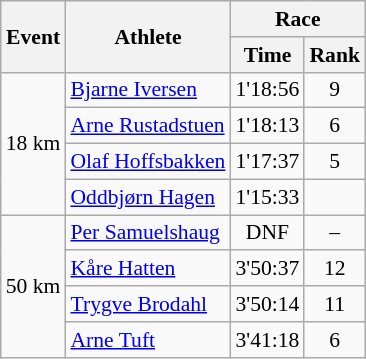<table class="wikitable" style="font-size:90%">
<tr>
<th rowspan=2>Event</th>
<th rowspan=2>Athlete</th>
<th colspan=2>Race</th>
</tr>
<tr>
<th>Time</th>
<th>Rank</th>
</tr>
<tr>
<td rowspan=4>18 km</td>
<td><a href='#'>Bjarne Iversen</a></td>
<td align=center>1'18:56</td>
<td align=center>9</td>
</tr>
<tr>
<td><a href='#'>Arne Rustadstuen</a></td>
<td align=center>1'18:13</td>
<td align=center>6</td>
</tr>
<tr>
<td><a href='#'>Olaf Hoffsbakken</a></td>
<td align=center>1'17:37</td>
<td align=center>5</td>
</tr>
<tr>
<td><a href='#'>Oddbjørn Hagen</a></td>
<td align=center>1'15:33</td>
<td align=center></td>
</tr>
<tr>
<td rowspan=4>50 km</td>
<td><a href='#'>Per Samuelshaug</a></td>
<td align=center>DNF</td>
<td align=center>–</td>
</tr>
<tr>
<td><a href='#'>Kåre Hatten</a></td>
<td align=center>3'50:37</td>
<td align=center>12</td>
</tr>
<tr>
<td><a href='#'>Trygve Brodahl</a></td>
<td align=center>3'50:14</td>
<td align=center>11</td>
</tr>
<tr>
<td><a href='#'>Arne Tuft</a></td>
<td align=center>3'41:18</td>
<td align=center>6</td>
</tr>
</table>
